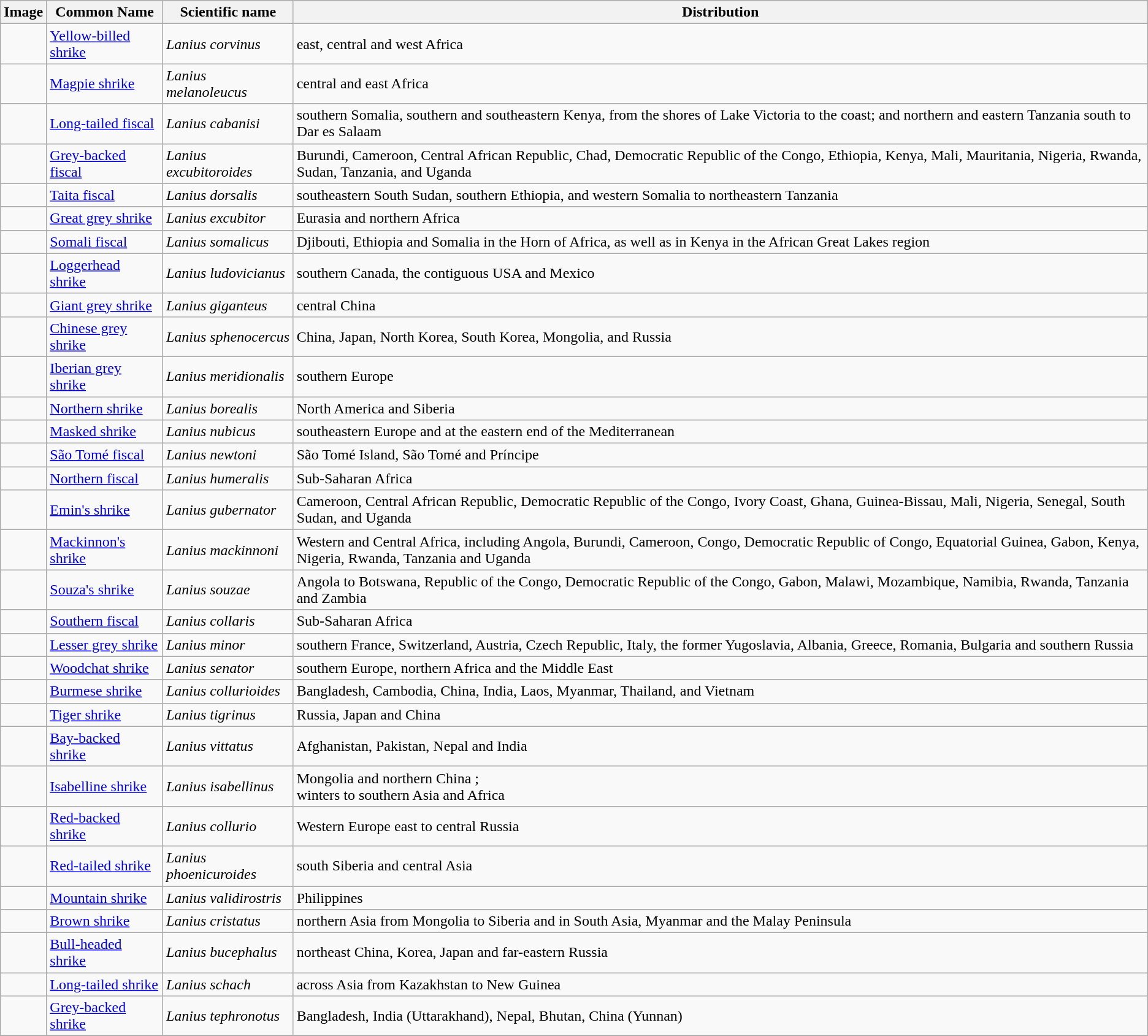<table class="wikitable">
<tr>
<th>Image</th>
<th>Common Name</th>
<th>Scientific name</th>
<th>Distribution</th>
</tr>
<tr>
<td></td>
<td><a href='#'>Yellow-billed shrike</a></td>
<td><em>Lanius corvinus</em></td>
<td>east, central and west Africa</td>
</tr>
<tr>
<td></td>
<td><a href='#'>Magpie shrike</a></td>
<td><em>Lanius melanoleucus</em></td>
<td>central and east Africa</td>
</tr>
<tr>
<td></td>
<td><a href='#'>Long-tailed fiscal</a></td>
<td><em>Lanius cabanisi</em></td>
<td>southern Somalia, southern and southeastern Kenya, from the shores of Lake Victoria to the coast; and northern and eastern Tanzania south to Dar es Salaam</td>
</tr>
<tr>
<td></td>
<td><a href='#'>Grey-backed fiscal</a></td>
<td><em>Lanius excubitoroides</em></td>
<td>Burundi, Cameroon, Central African Republic, Chad, Democratic Republic of the Congo, Ethiopia, Kenya, Mali, Mauritania, Nigeria, Rwanda, Sudan, Tanzania, and Uganda</td>
</tr>
<tr>
<td></td>
<td><a href='#'>Taita fiscal</a></td>
<td><em>Lanius dorsalis</em></td>
<td>southeastern South Sudan, southern Ethiopia, and western Somalia to northeastern Tanzania</td>
</tr>
<tr>
<td></td>
<td><a href='#'>Great grey shrike</a></td>
<td><em>Lanius excubitor</em></td>
<td>Eurasia and northern Africa</td>
</tr>
<tr>
<td></td>
<td><a href='#'>Somali fiscal</a></td>
<td><em>Lanius somalicus</em></td>
<td>Djibouti, Ethiopia and Somalia in the Horn of Africa, as well as in Kenya in the African Great Lakes region</td>
</tr>
<tr>
<td></td>
<td><a href='#'>Loggerhead shrike</a></td>
<td><em>Lanius ludovicianus</em></td>
<td>southern Canada, the contiguous USA and Mexico</td>
</tr>
<tr>
<td></td>
<td><a href='#'>Giant grey shrike</a></td>
<td><em>Lanius giganteus</em></td>
<td>central China</td>
</tr>
<tr>
<td></td>
<td><a href='#'>Chinese grey shrike</a></td>
<td><em>Lanius sphenocercus</em></td>
<td>China, Japan, North Korea, South Korea, Mongolia, and Russia</td>
</tr>
<tr>
<td></td>
<td><a href='#'>Iberian grey shrike</a></td>
<td><em>Lanius meridionalis</em></td>
<td>southern Europe</td>
</tr>
<tr>
<td></td>
<td><a href='#'>Northern shrike</a></td>
<td><em>Lanius borealis</em></td>
<td>North America and Siberia</td>
</tr>
<tr>
<td></td>
<td><a href='#'>Masked shrike</a></td>
<td><em>Lanius nubicus</em></td>
<td>southeastern Europe and at the eastern end of the Mediterranean</td>
</tr>
<tr>
<td></td>
<td><a href='#'>São Tomé fiscal</a></td>
<td><em>Lanius newtoni</em></td>
<td>São Tomé Island, São Tomé and Príncipe</td>
</tr>
<tr>
<td></td>
<td><a href='#'>Northern fiscal</a></td>
<td><em>Lanius humeralis</em></td>
<td>Sub-Saharan Africa</td>
</tr>
<tr>
<td></td>
<td><a href='#'>Emin's shrike</a></td>
<td><em>Lanius gubernator</em></td>
<td>Cameroon, Central African Republic, Democratic Republic of the Congo, Ivory Coast, Ghana, Guinea-Bissau, Mali, Nigeria, Senegal, South Sudan, and Uganda</td>
</tr>
<tr>
<td></td>
<td><a href='#'>Mackinnon's shrike</a></td>
<td><em>Lanius mackinnoni</em></td>
<td>Western and Central Africa, including Angola, Burundi, Cameroon, Congo, Democratic Republic of Congo, Equatorial Guinea, Gabon, Kenya, Nigeria, Rwanda, Tanzania and Uganda</td>
</tr>
<tr>
<td></td>
<td><a href='#'>Souza's shrike</a></td>
<td><em>Lanius souzae</em></td>
<td>Angola to Botswana, Republic of the Congo, Democratic Republic of the Congo, Gabon, Malawi, Mozambique, Namibia, Rwanda, Tanzania and Zambia</td>
</tr>
<tr>
<td></td>
<td><a href='#'>Southern fiscal</a></td>
<td><em>Lanius collaris</em></td>
<td>Sub-Saharan Africa</td>
</tr>
<tr>
<td></td>
<td><a href='#'>Lesser grey shrike</a></td>
<td><em>Lanius minor</em></td>
<td>southern France, Switzerland, Austria, Czech Republic, Italy, the former Yugoslavia, Albania, Greece, Romania, Bulgaria and southern Russia</td>
</tr>
<tr>
<td></td>
<td><a href='#'>Woodchat shrike</a></td>
<td><em>Lanius senator</em></td>
<td>southern Europe, northern Africa and the Middle East</td>
</tr>
<tr>
<td></td>
<td><a href='#'>Burmese shrike</a></td>
<td><em>Lanius collurioides</em></td>
<td>Bangladesh, Cambodia, China, India, Laos, Myanmar, Thailand, and Vietnam</td>
</tr>
<tr>
<td></td>
<td><a href='#'>Tiger shrike</a></td>
<td><em>Lanius tigrinus</em></td>
<td>Russia, Japan and China</td>
</tr>
<tr>
<td></td>
<td><a href='#'>Bay-backed shrike</a></td>
<td><em>Lanius vittatus</em></td>
<td>Afghanistan, Pakistan, Nepal and India</td>
</tr>
<tr>
<td></td>
<td><a href='#'>Isabelline shrike</a></td>
<td><em>Lanius isabellinus</em></td>
<td>Mongolia and northern China ;<br>winters to southern Asia and Africa</td>
</tr>
<tr>
<td></td>
<td><a href='#'>Red-backed shrike</a></td>
<td><em>Lanius collurio</em></td>
<td>Western Europe east to central Russia</td>
</tr>
<tr>
<td></td>
<td><a href='#'>Red-tailed shrike</a></td>
<td><em>Lanius phoenicuroides</em></td>
<td>south Siberia and central Asia</td>
</tr>
<tr>
<td></td>
<td><a href='#'>Mountain shrike</a></td>
<td><em>Lanius validirostris</em></td>
<td>Philippines</td>
</tr>
<tr>
<td></td>
<td><a href='#'>Brown shrike</a></td>
<td><em>Lanius cristatus</em></td>
<td>northern Asia from Mongolia to Siberia and in South Asia, Myanmar and the Malay Peninsula</td>
</tr>
<tr>
<td></td>
<td><a href='#'>Bull-headed shrike</a></td>
<td><em>Lanius bucephalus</em></td>
<td>northeast China, Korea, Japan and far-eastern Russia</td>
</tr>
<tr>
<td></td>
<td><a href='#'>Long-tailed shrike</a></td>
<td><em>Lanius schach</em></td>
<td>across Asia from Kazakhstan to New Guinea</td>
</tr>
<tr>
<td></td>
<td><a href='#'>Grey-backed shrike</a></td>
<td><em>Lanius tephronotus</em></td>
<td>Bangladesh, India (Uttarakhand), Nepal, Bhutan, China (Yunnan)</td>
</tr>
<tr>
</tr>
</table>
